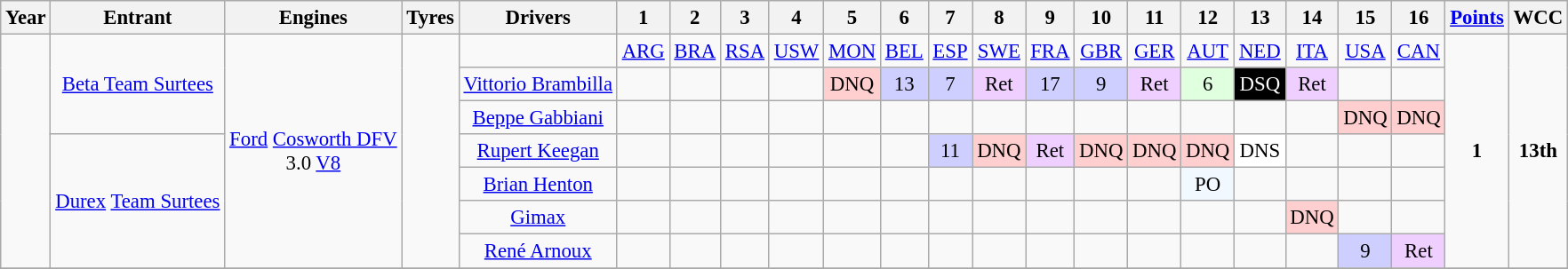<table class="wikitable" style="text-align:center; font-size:95%">
<tr>
<th>Year</th>
<th>Entrant</th>
<th>Engines</th>
<th>Tyres</th>
<th>Drivers</th>
<th>1</th>
<th>2</th>
<th>3</th>
<th>4</th>
<th>5</th>
<th>6</th>
<th>7</th>
<th>8</th>
<th>9</th>
<th>10</th>
<th>11</th>
<th>12</th>
<th>13</th>
<th>14</th>
<th>15</th>
<th>16</th>
<th><a href='#'>Points</a></th>
<th>WCC</th>
</tr>
<tr>
<td rowspan="7"></td>
<td rowspan="3"><a href='#'>Beta Team Surtees</a></td>
<td rowspan="7"><a href='#'>Ford</a> <a href='#'>Cosworth DFV</a> <br>3.0 <a href='#'>V8</a></td>
<td rowspan="7"></td>
<td></td>
<td><a href='#'>ARG</a></td>
<td><a href='#'>BRA</a></td>
<td><a href='#'>RSA</a></td>
<td><a href='#'>USW</a></td>
<td><a href='#'>MON</a></td>
<td><a href='#'>BEL</a></td>
<td><a href='#'>ESP</a></td>
<td><a href='#'>SWE</a></td>
<td><a href='#'>FRA</a></td>
<td><a href='#'>GBR</a></td>
<td><a href='#'>GER</a></td>
<td><a href='#'>AUT</a></td>
<td><a href='#'>NED</a></td>
<td><a href='#'>ITA</a></td>
<td><a href='#'>USA</a></td>
<td><a href='#'>CAN</a></td>
<td rowspan="7"><strong>1</strong></td>
<td rowspan="7"><strong>13th</strong></td>
</tr>
<tr>
<td><a href='#'>Vittorio Brambilla</a></td>
<td></td>
<td></td>
<td></td>
<td></td>
<td style="background:#FFCFCF;">DNQ</td>
<td style="background:#CFCFFF;">13</td>
<td style="background:#CFCFFF;">7</td>
<td style="background:#EFCFFF;">Ret</td>
<td style="background:#CFCFFF;">17</td>
<td style="background:#CFCFFF;">9</td>
<td style="background:#EFCFFF;">Ret</td>
<td style="background:#DFFFDF;">6</td>
<td style="background:#000000; color:#ffffff">DSQ</td>
<td style="background:#EFCFFF;">Ret</td>
<td></td>
<td></td>
</tr>
<tr>
<td><a href='#'>Beppe Gabbiani</a></td>
<td></td>
<td></td>
<td></td>
<td></td>
<td></td>
<td></td>
<td></td>
<td></td>
<td></td>
<td></td>
<td></td>
<td></td>
<td></td>
<td></td>
<td style="background:#FFCFCF;">DNQ</td>
<td style="background:#FFCFCF;">DNQ</td>
</tr>
<tr>
<td rowspan="4"><a href='#'>Durex</a> <a href='#'>Team Surtees</a></td>
<td><a href='#'>Rupert Keegan</a></td>
<td></td>
<td></td>
<td></td>
<td></td>
<td></td>
<td></td>
<td style="background:#CFCFFF;">11</td>
<td style="background:#FFCFCF;">DNQ</td>
<td style="background:#EFCFFF;">Ret</td>
<td style="background:#FFCFCF;">DNQ</td>
<td style="background:#FFCFCF;">DNQ</td>
<td style="background:#FFCFCF;">DNQ</td>
<td style="background:#ffffff;">DNS</td>
<td></td>
<td></td>
<td></td>
</tr>
<tr>
<td><a href='#'>Brian Henton</a></td>
<td></td>
<td></td>
<td></td>
<td></td>
<td></td>
<td></td>
<td></td>
<td></td>
<td></td>
<td></td>
<td></td>
<td style="background:#F1F8FF;">PO</td>
<td></td>
<td></td>
<td></td>
<td></td>
</tr>
<tr>
<td><a href='#'>Gimax</a></td>
<td></td>
<td></td>
<td></td>
<td></td>
<td></td>
<td></td>
<td></td>
<td></td>
<td></td>
<td></td>
<td></td>
<td></td>
<td></td>
<td style="background:#FFCFCF;">DNQ</td>
<td></td>
<td></td>
</tr>
<tr>
<td><a href='#'>René Arnoux</a></td>
<td></td>
<td></td>
<td></td>
<td></td>
<td></td>
<td></td>
<td></td>
<td></td>
<td></td>
<td></td>
<td></td>
<td></td>
<td></td>
<td></td>
<td style="background:#CFCFFF;">9</td>
<td style="background:#EFCFFF;">Ret</td>
</tr>
<tr>
</tr>
</table>
